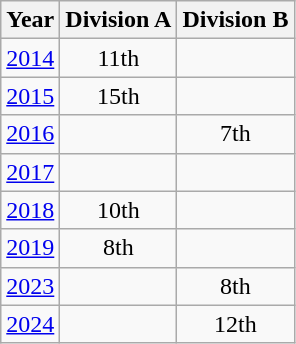<table class="wikitable" style="text-align:center">
<tr>
<th>Year</th>
<th>Division A</th>
<th>Division B</th>
</tr>
<tr>
<td><a href='#'>2014</a></td>
<td>11th</td>
<td></td>
</tr>
<tr>
<td><a href='#'>2015</a></td>
<td>15th</td>
<td></td>
</tr>
<tr>
<td><a href='#'>2016</a></td>
<td></td>
<td>7th</td>
</tr>
<tr>
<td><a href='#'>2017</a></td>
<td></td>
<td></td>
</tr>
<tr>
<td><a href='#'>2018</a></td>
<td>10th</td>
<td></td>
</tr>
<tr>
<td><a href='#'>2019</a></td>
<td>8th</td>
<td></td>
</tr>
<tr>
<td><a href='#'>2023</a></td>
<td></td>
<td>8th</td>
</tr>
<tr>
<td><a href='#'>2024</a></td>
<td></td>
<td>12th</td>
</tr>
</table>
